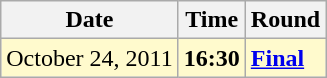<table class="wikitable">
<tr>
<th>Date</th>
<th>Time</th>
<th>Round</th>
</tr>
<tr style=background:lemonchiffon>
<td>October 24, 2011</td>
<td><strong>16:30</strong></td>
<td><strong><a href='#'>Final</a></strong></td>
</tr>
</table>
